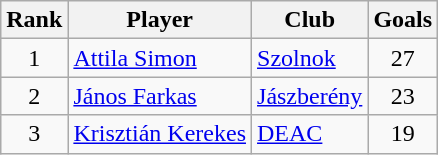<table class="wikitable" style="text-align:center">
<tr>
<th>Rank</th>
<th>Player</th>
<th>Club</th>
<th>Goals</th>
</tr>
<tr>
<td>1</td>
<td align="left"> <a href='#'>Attila Simon</a></td>
<td align="left"><a href='#'>Szolnok</a></td>
<td>27</td>
</tr>
<tr>
<td>2</td>
<td align="left"> <a href='#'>János Farkas</a></td>
<td align="left"><a href='#'>Jászberény</a></td>
<td>23</td>
</tr>
<tr>
<td>3</td>
<td align="left"> <a href='#'>Krisztián Kerekes</a></td>
<td align="left"><a href='#'>DEAC</a></td>
<td>19</td>
</tr>
</table>
